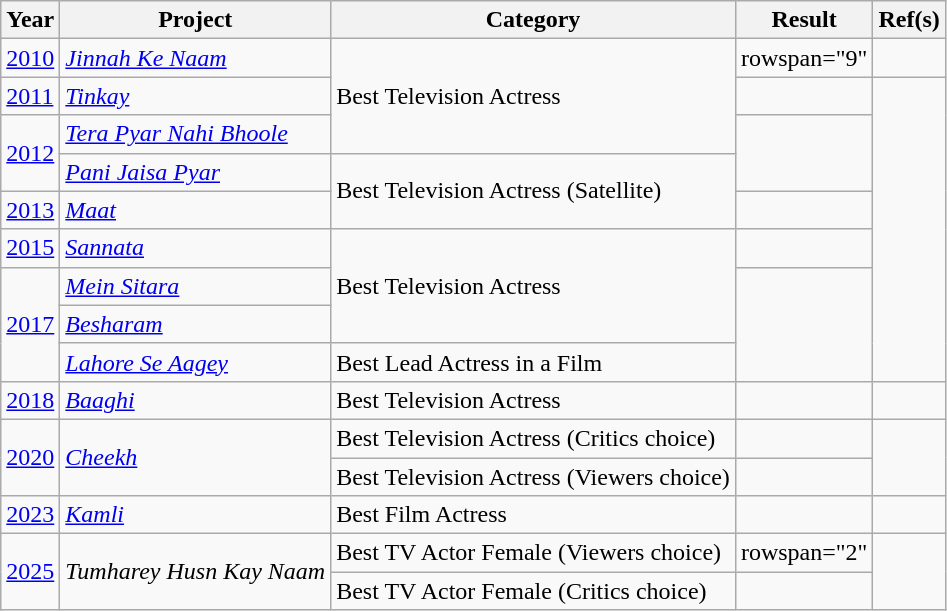<table class="wikitable style">
<tr>
<th>Year</th>
<th>Project</th>
<th>Category</th>
<th>Result</th>
<th>Ref(s)</th>
</tr>
<tr>
<td><a href='#'>2010</a></td>
<td><em><a href='#'>Jinnah Ke Naam</a></em></td>
<td rowspan="3">Best Television Actress</td>
<td>rowspan="9" </td>
<td></td>
</tr>
<tr>
<td><a href='#'>2011</a></td>
<td><em><a href='#'>Tinkay</a></em></td>
<td></td>
</tr>
<tr>
<td rowspan="2"><a href='#'>2012</a></td>
<td><em><a href='#'>Tera Pyar Nahi Bhoole</a></em></td>
<td rowspan="2"></td>
</tr>
<tr>
<td><em><a href='#'>Pani Jaisa Pyar</a></em></td>
<td rowspan="2">Best Television Actress (Satellite)</td>
</tr>
<tr>
<td><a href='#'>2013</a></td>
<td><em><a href='#'>Maat</a></em></td>
<td></td>
</tr>
<tr>
<td><a href='#'>2015</a></td>
<td><em><a href='#'>Sannata</a></em></td>
<td rowspan="3">Best Television Actress</td>
<td></td>
</tr>
<tr>
<td rowspan="3"><a href='#'>2017</a></td>
<td><em><a href='#'>Mein Sitara</a></em></td>
<td rowspan="3"></td>
</tr>
<tr>
<td><em><a href='#'>Besharam</a></em></td>
</tr>
<tr>
<td><em><a href='#'>Lahore Se Aagey</a></em></td>
<td>Best Lead Actress in a Film</td>
</tr>
<tr>
<td><a href='#'>2018</a></td>
<td><em><a href='#'>Baaghi</a></em></td>
<td>Best Television Actress</td>
<td></td>
<td></td>
</tr>
<tr>
<td rowspan="2"><a href='#'>2020</a></td>
<td rowspan="2"><em><a href='#'>Cheekh</a></em></td>
<td>Best Television Actress (Critics choice)</td>
<td></td>
<td rowspan="2"></td>
</tr>
<tr>
<td>Best Television Actress (Viewers choice)</td>
<td></td>
</tr>
<tr>
<td><a href='#'>2023</a></td>
<td><em><a href='#'>Kamli</a></em></td>
<td>Best Film Actress</td>
<td></td>
<td></td>
</tr>
<tr>
<td rowspan="2"><a href='#'>2025</a></td>
<td rowspan="2"><em>Tumharey Husn Kay Naam</em></td>
<td>Best TV Actor Female (Viewers choice)</td>
<td>rowspan="2" </td>
<td rowspan="2"></td>
</tr>
<tr>
<td>Best TV Actor Female (Critics choice)</td>
</tr>
</table>
